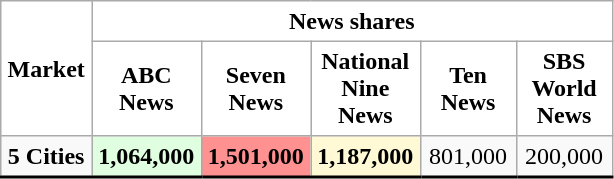<table border="1" cellpadding="4" cellspacing="0" style="border:1px solid #aaa; border-collapse:collapse">
<tr bgcolor="white" align="center">
<th rowspan=2>Market</th>
<th colspan=5>News shares</th>
</tr>
<tr bgcolor="white" align="center">
<td width=55><strong>ABC News</strong></td>
<td width=55><strong>Seven News</strong></td>
<td width=55><strong>National Nine News</strong></td>
<td width=55><strong>Ten News</strong></td>
<td width=55><strong>SBS World News</strong></td>
</tr>
<tr align=center bgcolor="#f9f9f9">
<th style="text-align:center;border-bottom: solid 2px;">5 Cities</th>
<th style="background-color: #e0ffe1;border-bottom: solid 2px;">1,064,000</th>
<th style="background-color: #ff9191;border-bottom: solid 2px;">1,501,000</th>
<th style="background-color: #FFFAD5;border-bottom: solid 2px;">1,187,000</th>
<td style="text-align:center;border-bottom: solid 2px;">801,000</td>
<td style="text-align:center;border-bottom: solid 2px;">200,000</td>
</tr>
</table>
